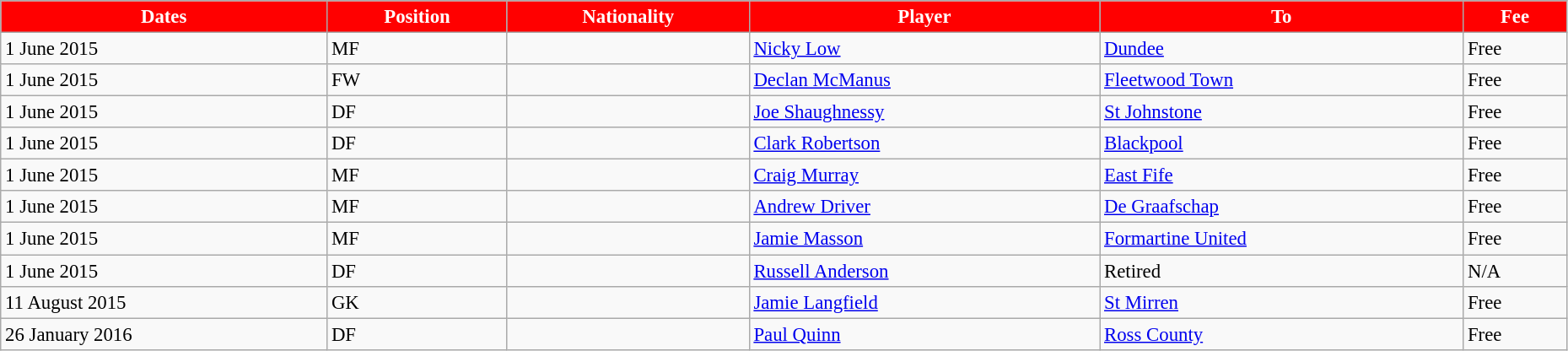<table class="wikitable" style="text-align:center; font-size:95%;width:98%; text-align:left">
<tr>
<th style="background:#FF0000; color:#FFFFFF;" scope="col">Dates</th>
<th style="background:#FF0000; color:#FFFFFF;" scope="col">Position</th>
<th style="background:#FF0000; color:#FFFFFF;" scope="col">Nationality</th>
<th style="background:#FF0000; color:#FFFFFF;" scope="col">Player</th>
<th style="background:#FF0000; color:#FFFFFF;" scope="col">To</th>
<th style="background:#FF0000; color:#FFFFFF;" scope="col">Fee</th>
</tr>
<tr>
<td>1 June 2015</td>
<td>MF</td>
<td></td>
<td><a href='#'>Nicky Low</a></td>
<td> <a href='#'>Dundee</a></td>
<td>Free</td>
</tr>
<tr>
<td>1 June 2015</td>
<td>FW</td>
<td></td>
<td><a href='#'>Declan McManus</a></td>
<td> <a href='#'>Fleetwood Town</a></td>
<td>Free</td>
</tr>
<tr>
<td>1 June 2015</td>
<td>DF</td>
<td></td>
<td><a href='#'>Joe Shaughnessy</a></td>
<td> <a href='#'>St Johnstone</a></td>
<td>Free</td>
</tr>
<tr>
<td>1 June 2015</td>
<td>DF</td>
<td></td>
<td><a href='#'>Clark Robertson</a></td>
<td> <a href='#'>Blackpool</a></td>
<td>Free</td>
</tr>
<tr>
<td>1 June 2015</td>
<td>MF</td>
<td></td>
<td><a href='#'>Craig Murray</a></td>
<td> <a href='#'>East Fife</a></td>
<td>Free</td>
</tr>
<tr>
<td>1 June 2015</td>
<td>MF</td>
<td></td>
<td><a href='#'>Andrew Driver</a></td>
<td> <a href='#'>De Graafschap</a></td>
<td>Free</td>
</tr>
<tr>
<td>1 June 2015</td>
<td>MF</td>
<td></td>
<td><a href='#'>Jamie Masson</a></td>
<td> <a href='#'>Formartine United</a></td>
<td>Free</td>
</tr>
<tr>
<td>1 June 2015</td>
<td>DF</td>
<td></td>
<td><a href='#'>Russell Anderson</a></td>
<td>Retired</td>
<td>N/A</td>
</tr>
<tr>
<td>11 August 2015</td>
<td>GK</td>
<td></td>
<td><a href='#'>Jamie Langfield</a></td>
<td> <a href='#'>St Mirren</a></td>
<td>Free</td>
</tr>
<tr>
<td>26 January 2016</td>
<td>DF</td>
<td></td>
<td><a href='#'>Paul Quinn</a></td>
<td> <a href='#'>Ross County</a></td>
<td>Free</td>
</tr>
</table>
